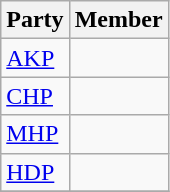<table class="wikitable">
<tr>
<th>Party</th>
<th colspan="2">Member</th>
</tr>
<tr>
<td><a href='#'>AKP</a></td>
<td></td>
</tr>
<tr>
<td><a href='#'>CHP</a></td>
<td></td>
</tr>
<tr>
<td><a href='#'>MHP</a></td>
<td></td>
</tr>
<tr>
<td><a href='#'>HDP</a></td>
<td></td>
</tr>
<tr>
</tr>
</table>
